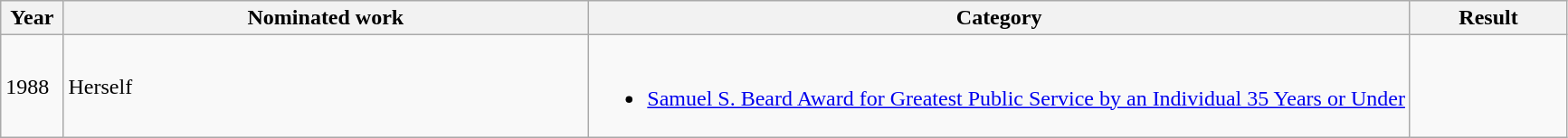<table class=wikitable>
<tr>
<th width=4%>Year</th>
<th width=33.5%>Nominated work</th>
<th width=52.5%>Category</th>
<th width=10%>Result</th>
</tr>
<tr>
<td>1988</td>
<td>Herself</td>
<td><br><ul><li><a href='#'>Samuel S. Beard Award for Greatest Public Service by an Individual 35 Years or Under</a></li></ul></td>
<td></td>
</tr>
</table>
